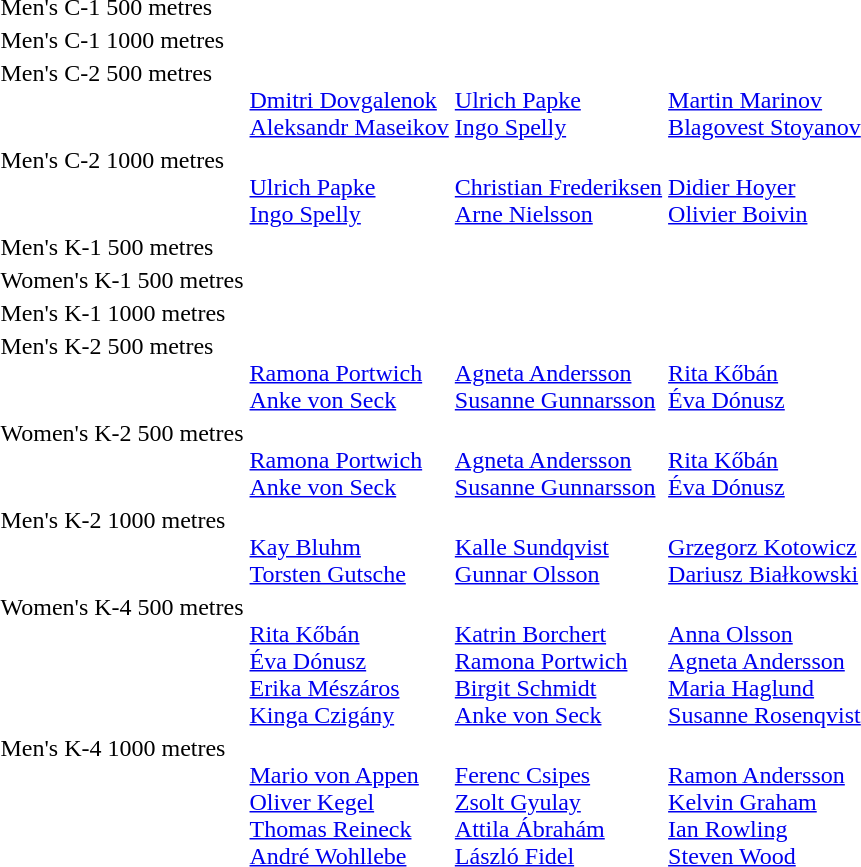<table>
<tr>
<td>Men's C-1 500 metres<br></td>
<td></td>
<td></td>
<td></td>
</tr>
<tr>
<td>Men's C-1 1000 metres<br></td>
<td></td>
<td></td>
<td></td>
</tr>
<tr valign="top">
<td>Men's C-2 500 metres<br></td>
<td><br><a href='#'>Dmitri Dovgalenok</a><br><a href='#'>Aleksandr Maseikov</a></td>
<td><br><a href='#'>Ulrich Papke</a><br><a href='#'>Ingo Spelly</a></td>
<td><br><a href='#'>Martin Marinov</a><br><a href='#'>Blagovest Stoyanov</a></td>
</tr>
<tr valign="top">
<td>Men's C-2 1000 metres<br></td>
<td><br><a href='#'>Ulrich Papke</a><br><a href='#'>Ingo Spelly</a></td>
<td><br><a href='#'>Christian Frederiksen</a><br><a href='#'>Arne Nielsson</a></td>
<td><br><a href='#'>Didier Hoyer</a><br><a href='#'>Olivier Boivin</a></td>
</tr>
<tr>
<td>Men's K-1 500 metres<br></td>
<td></td>
<td></td>
<td></td>
</tr>
<tr>
<td>Women's K-1 500 metres<br></td>
<td></td>
<td></td>
<td></td>
</tr>
<tr>
<td>Men's K-1 1000 metres<br></td>
<td></td>
<td></td>
<td></td>
</tr>
<tr valign="top">
<td>Men's K-2 500 metres<br></td>
<td><br><a href='#'>Ramona Portwich</a><br><a href='#'>Anke von Seck</a></td>
<td><br><a href='#'>Agneta Andersson</a><br><a href='#'>Susanne Gunnarsson</a></td>
<td><br><a href='#'>Rita Kőbán</a><br><a href='#'>Éva Dónusz</a></td>
</tr>
<tr valign="top">
<td>Women's K-2 500 metres<br></td>
<td><br><a href='#'>Ramona Portwich</a><br><a href='#'>Anke von Seck</a></td>
<td><br><a href='#'>Agneta Andersson</a><br><a href='#'>Susanne Gunnarsson</a></td>
<td><br><a href='#'>Rita Kőbán</a><br><a href='#'>Éva Dónusz</a></td>
</tr>
<tr valign="top">
<td>Men's K-2 1000 metres<br></td>
<td><br><a href='#'>Kay Bluhm</a><br><a href='#'>Torsten Gutsche</a></td>
<td><br><a href='#'>Kalle Sundqvist</a><br><a href='#'>Gunnar Olsson</a></td>
<td><br><a href='#'>Grzegorz Kotowicz</a><br><a href='#'>Dariusz Białkowski</a></td>
</tr>
<tr valign="top">
<td>Women's K-4 500 metres<br></td>
<td><br><a href='#'>Rita Kőbán</a><br><a href='#'>Éva Dónusz</a><br><a href='#'>Erika Mészáros</a><br><a href='#'>Kinga Czigány</a></td>
<td><br><a href='#'>Katrin Borchert</a><br><a href='#'>Ramona Portwich</a><br><a href='#'>Birgit Schmidt</a><br><a href='#'>Anke von Seck</a></td>
<td><br><a href='#'>Anna Olsson</a><br><a href='#'>Agneta Andersson</a><br><a href='#'>Maria Haglund</a><br><a href='#'>Susanne Rosenqvist</a></td>
</tr>
<tr valign="top">
<td>Men's K-4 1000 metres<br></td>
<td><br><a href='#'>Mario von Appen</a><br><a href='#'>Oliver Kegel</a><br><a href='#'>Thomas Reineck</a><br><a href='#'>André Wohllebe</a></td>
<td><br><a href='#'>Ferenc Csipes</a><br><a href='#'>Zsolt Gyulay</a><br><a href='#'>Attila Ábrahám</a><br><a href='#'>László Fidel</a></td>
<td><br><a href='#'>Ramon Andersson</a><br><a href='#'>Kelvin Graham</a><br><a href='#'>Ian Rowling</a><br><a href='#'>Steven Wood</a></td>
</tr>
</table>
